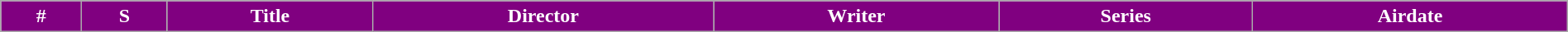<table class="wikitable plainrowheaders"  style="width:100%; margin-right:0;">
<tr>
<th style="background:purple; color:#fff;">#</th>
<th style="background:purple; color:#fff;">S</th>
<th style="background:purple; color:#fff;">Title</th>
<th style="background:purple; color:#fff;">Director</th>
<th style="background:purple; color:#fff;">Writer</th>
<th style="background:purple; color:#fff;">Series</th>
<th style="background:purple; color:#fff;">Airdate<br>

</th>
</tr>
</table>
